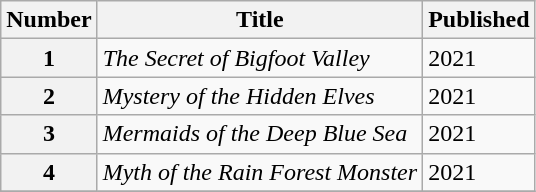<table class="wikitable sortable">
<tr>
<th>Number</th>
<th>Title</th>
<th class="unsortable">Published</th>
</tr>
<tr>
<th>1</th>
<td><em>The Secret of Bigfoot Valley</em></td>
<td>2021</td>
</tr>
<tr>
<th>2</th>
<td><em>Mystery of the Hidden Elves</em></td>
<td>2021</td>
</tr>
<tr>
<th>3</th>
<td><em>Mermaids of the Deep Blue Sea</em></td>
<td>2021</td>
</tr>
<tr>
<th>4</th>
<td><em>Myth of the Rain Forest Monster</em></td>
<td>2021</td>
</tr>
<tr>
</tr>
</table>
